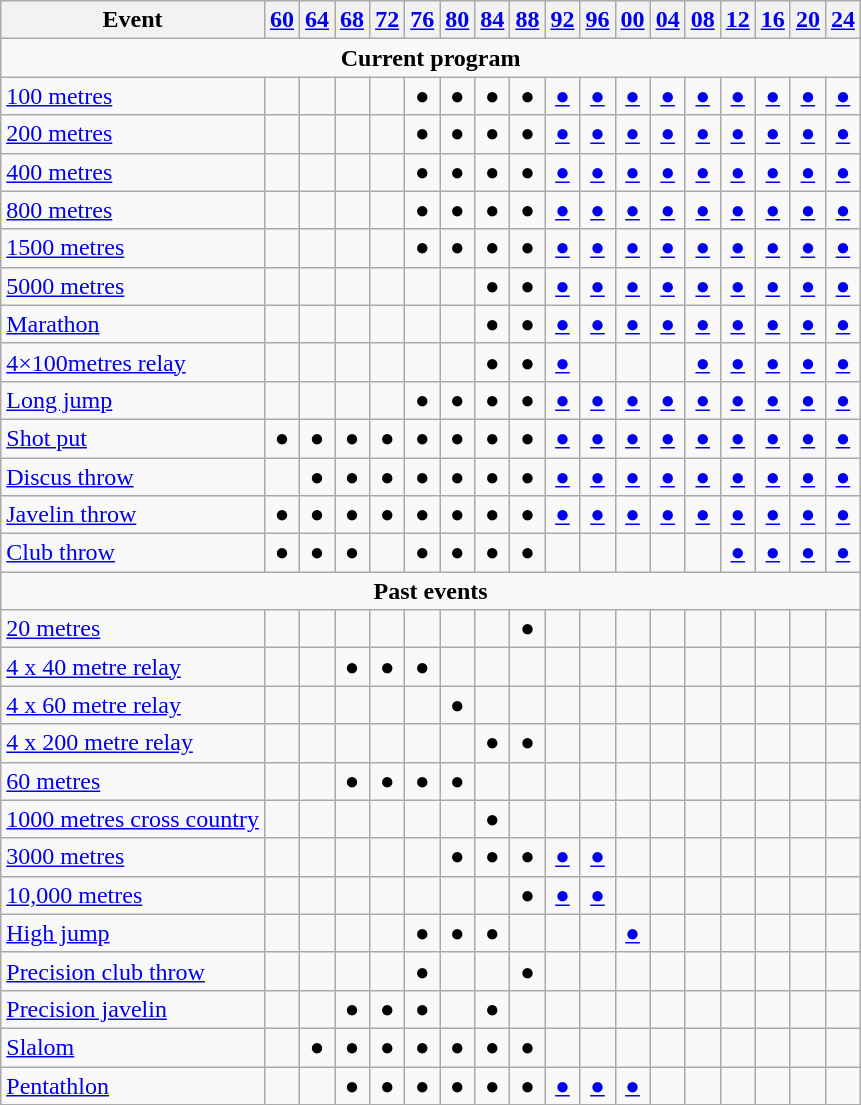<table class="wikitable">
<tr>
<th>Event</th>
<th><a href='#'>60</a></th>
<th><a href='#'>64</a></th>
<th><a href='#'>68</a></th>
<th><a href='#'>72</a></th>
<th><a href='#'>76</a></th>
<th><a href='#'>80</a></th>
<th><a href='#'>84</a></th>
<th><a href='#'>88</a></th>
<th><a href='#'>92</a></th>
<th><a href='#'>96</a></th>
<th><a href='#'>00</a></th>
<th><a href='#'>04</a></th>
<th><a href='#'>08</a></th>
<th><a href='#'>12</a></th>
<th><a href='#'>16</a></th>
<th><a href='#'>20</a></th>
<th><a href='#'>24</a></th>
</tr>
<tr align=center>
<td colspan=18 align=center><strong>Current program</strong></td>
</tr>
<tr align=center>
<td align=left><a href='#'>100 metres</a></td>
<td></td>
<td></td>
<td></td>
<td></td>
<td>●</td>
<td>●</td>
<td>●</td>
<td>●</td>
<td><a href='#'>●</a></td>
<td><a href='#'>●</a></td>
<td><a href='#'>●</a></td>
<td><a href='#'>●</a></td>
<td><a href='#'>●</a></td>
<td><a href='#'>●</a></td>
<td><a href='#'>●</a></td>
<td><a href='#'>●</a></td>
<td><a href='#'>●</a></td>
</tr>
<tr align=center>
<td align=left><a href='#'>200 metres</a></td>
<td></td>
<td></td>
<td></td>
<td></td>
<td>●</td>
<td>●</td>
<td>●</td>
<td>●</td>
<td><a href='#'>●</a></td>
<td><a href='#'>●</a></td>
<td><a href='#'>●</a></td>
<td><a href='#'>●</a></td>
<td><a href='#'>●</a></td>
<td><a href='#'>●</a></td>
<td><a href='#'>●</a></td>
<td><a href='#'>●</a></td>
<td><a href='#'>●</a></td>
</tr>
<tr align=center>
<td align=left><a href='#'>400 metres</a></td>
<td></td>
<td></td>
<td></td>
<td></td>
<td>●</td>
<td>●</td>
<td>●</td>
<td>●</td>
<td><a href='#'>●</a></td>
<td><a href='#'>●</a></td>
<td><a href='#'>●</a></td>
<td><a href='#'>●</a></td>
<td><a href='#'>●</a></td>
<td><a href='#'>●</a></td>
<td><a href='#'>●</a></td>
<td><a href='#'>●</a></td>
<td><a href='#'>●</a></td>
</tr>
<tr align=center>
<td align=left><a href='#'>800 metres</a></td>
<td></td>
<td></td>
<td></td>
<td></td>
<td>●</td>
<td>●</td>
<td>●</td>
<td>●</td>
<td><a href='#'>●</a></td>
<td><a href='#'>●</a></td>
<td><a href='#'>●</a></td>
<td><a href='#'>●</a></td>
<td><a href='#'>●</a></td>
<td><a href='#'>●</a></td>
<td><a href='#'>●</a></td>
<td><a href='#'>●</a></td>
<td><a href='#'>●</a></td>
</tr>
<tr align=center>
<td align=left><a href='#'>1500 metres</a></td>
<td></td>
<td></td>
<td></td>
<td></td>
<td>●</td>
<td>●</td>
<td>●</td>
<td>●</td>
<td><a href='#'>●</a></td>
<td><a href='#'>●</a></td>
<td><a href='#'>●</a></td>
<td><a href='#'>●</a></td>
<td><a href='#'>●</a></td>
<td><a href='#'>●</a></td>
<td><a href='#'>●</a></td>
<td><a href='#'>●</a></td>
<td><a href='#'>●</a></td>
</tr>
<tr align=center>
<td align=left><a href='#'>5000 metres</a></td>
<td></td>
<td></td>
<td></td>
<td></td>
<td></td>
<td></td>
<td>●</td>
<td>●</td>
<td><a href='#'>●</a></td>
<td><a href='#'>●</a></td>
<td><a href='#'>●</a></td>
<td><a href='#'>●</a></td>
<td><a href='#'>●</a></td>
<td><a href='#'>●</a></td>
<td><a href='#'>●</a></td>
<td><a href='#'>●</a></td>
<td><a href='#'>●</a></td>
</tr>
<tr align=center>
<td align=left><a href='#'>Marathon</a></td>
<td></td>
<td></td>
<td></td>
<td></td>
<td></td>
<td></td>
<td>●</td>
<td>●</td>
<td><a href='#'>●</a></td>
<td><a href='#'>●</a></td>
<td><a href='#'>●</a></td>
<td><a href='#'>●</a></td>
<td><a href='#'>●</a></td>
<td><a href='#'>●</a></td>
<td><a href='#'>●</a></td>
<td><a href='#'>●</a></td>
<td><a href='#'>●</a></td>
</tr>
<tr align=center>
<td align=left><a href='#'>4×100metres relay</a></td>
<td></td>
<td></td>
<td></td>
<td></td>
<td></td>
<td></td>
<td>●</td>
<td>●</td>
<td><a href='#'>●</a></td>
<td></td>
<td></td>
<td></td>
<td><a href='#'>●</a></td>
<td><a href='#'>●</a></td>
<td><a href='#'>●</a></td>
<td><a href='#'>●</a></td>
<td><a href='#'>●</a></td>
</tr>
<tr align=center>
<td align=left><a href='#'>Long jump</a></td>
<td></td>
<td></td>
<td></td>
<td></td>
<td>●</td>
<td>●</td>
<td>●</td>
<td>●</td>
<td><a href='#'>●</a></td>
<td><a href='#'>●</a></td>
<td><a href='#'>●</a></td>
<td><a href='#'>●</a></td>
<td><a href='#'>●</a></td>
<td><a href='#'>●</a></td>
<td><a href='#'>●</a></td>
<td><a href='#'>●</a></td>
<td><a href='#'>●</a></td>
</tr>
<tr align=center>
<td align=left><a href='#'>Shot put</a></td>
<td>●</td>
<td>●</td>
<td>●</td>
<td>●</td>
<td>●</td>
<td>●</td>
<td>●</td>
<td>●</td>
<td><a href='#'>●</a></td>
<td><a href='#'>●</a></td>
<td><a href='#'>●</a></td>
<td><a href='#'>●</a></td>
<td><a href='#'>●</a></td>
<td><a href='#'>●</a></td>
<td><a href='#'>●</a></td>
<td><a href='#'>●</a></td>
<td><a href='#'>●</a></td>
</tr>
<tr align=center>
<td align=left><a href='#'>Discus throw</a></td>
<td></td>
<td>●</td>
<td>●</td>
<td>●</td>
<td>●</td>
<td>●</td>
<td>●</td>
<td>●</td>
<td><a href='#'>●</a></td>
<td><a href='#'>●</a></td>
<td><a href='#'>●</a></td>
<td><a href='#'>●</a></td>
<td><a href='#'>●</a></td>
<td><a href='#'>●</a></td>
<td><a href='#'>●</a></td>
<td><a href='#'>●</a></td>
<td><a href='#'>●</a></td>
</tr>
<tr align=center>
<td align=left><a href='#'>Javelin throw</a></td>
<td>●</td>
<td>●</td>
<td>●</td>
<td>●</td>
<td>●</td>
<td>●</td>
<td>●</td>
<td>●</td>
<td><a href='#'>●</a></td>
<td><a href='#'>●</a></td>
<td><a href='#'>●</a></td>
<td><a href='#'>●</a></td>
<td><a href='#'>●</a></td>
<td><a href='#'>●</a></td>
<td><a href='#'>●</a></td>
<td><a href='#'>●</a></td>
<td><a href='#'>●</a></td>
</tr>
<tr align=center>
<td align=left><a href='#'>Club throw</a></td>
<td>●</td>
<td>●</td>
<td>●</td>
<td></td>
<td>●</td>
<td>●</td>
<td>●</td>
<td>●</td>
<td></td>
<td></td>
<td></td>
<td></td>
<td></td>
<td><a href='#'>●</a></td>
<td><a href='#'>●</a></td>
<td><a href='#'>●</a></td>
<td><a href='#'>●</a></td>
</tr>
<tr align=center>
<td colspan=18 align=center><strong>Past events</strong></td>
</tr>
<tr align=center>
<td align=left><a href='#'>20 metres</a></td>
<td></td>
<td></td>
<td></td>
<td></td>
<td></td>
<td></td>
<td></td>
<td>●</td>
<td></td>
<td></td>
<td></td>
<td></td>
<td></td>
<td></td>
<td></td>
<td></td>
<td></td>
</tr>
<tr align=center>
<td align=left><a href='#'>4 x 40 metre relay</a></td>
<td></td>
<td></td>
<td>●</td>
<td>●</td>
<td>●</td>
<td></td>
<td></td>
<td></td>
<td></td>
<td></td>
<td></td>
<td></td>
<td></td>
<td></td>
<td></td>
<td></td>
<td></td>
</tr>
<tr align=center>
<td align=left><a href='#'>4 x 60 metre relay</a></td>
<td></td>
<td></td>
<td></td>
<td></td>
<td></td>
<td>●</td>
<td></td>
<td></td>
<td></td>
<td></td>
<td></td>
<td></td>
<td></td>
<td></td>
<td></td>
<td></td>
<td></td>
</tr>
<tr align=center>
<td align=left><a href='#'>4 x 200 metre relay</a></td>
<td></td>
<td></td>
<td></td>
<td></td>
<td></td>
<td></td>
<td>●</td>
<td>●</td>
<td></td>
<td></td>
<td></td>
<td></td>
<td></td>
<td></td>
<td></td>
<td></td>
<td></td>
</tr>
<tr align=center>
<td align=left><a href='#'>60 metres</a></td>
<td></td>
<td></td>
<td>●</td>
<td>●</td>
<td>●</td>
<td>●</td>
<td></td>
<td></td>
<td></td>
<td></td>
<td></td>
<td></td>
<td></td>
<td></td>
<td></td>
<td></td>
<td></td>
</tr>
<tr align=center>
<td align=left><a href='#'>1000 metres cross country</a></td>
<td></td>
<td></td>
<td></td>
<td></td>
<td></td>
<td></td>
<td>●</td>
<td></td>
<td></td>
<td></td>
<td></td>
<td></td>
<td></td>
<td></td>
<td></td>
<td></td>
<td></td>
</tr>
<tr align=center>
<td align=left><a href='#'>3000 metres</a></td>
<td></td>
<td></td>
<td></td>
<td></td>
<td></td>
<td>●</td>
<td>●</td>
<td>●</td>
<td><a href='#'>●</a></td>
<td><a href='#'>●</a></td>
<td></td>
<td></td>
<td></td>
<td></td>
<td></td>
<td></td>
<td></td>
</tr>
<tr align=center>
<td align=left><a href='#'>10,000 metres</a></td>
<td></td>
<td></td>
<td></td>
<td></td>
<td></td>
<td></td>
<td></td>
<td>●</td>
<td><a href='#'>●</a></td>
<td><a href='#'>●</a></td>
<td></td>
<td></td>
<td></td>
<td></td>
<td></td>
<td></td>
<td></td>
</tr>
<tr align=center>
<td align=left><a href='#'>High jump</a></td>
<td></td>
<td></td>
<td></td>
<td></td>
<td>●</td>
<td>●</td>
<td>●</td>
<td></td>
<td></td>
<td></td>
<td><a href='#'>●</a></td>
<td></td>
<td></td>
<td></td>
<td></td>
<td></td>
<td></td>
</tr>
<tr align=center>
<td align=left><a href='#'>Precision club throw</a></td>
<td></td>
<td></td>
<td></td>
<td></td>
<td>●</td>
<td></td>
<td></td>
<td>●</td>
<td></td>
<td></td>
<td></td>
<td></td>
<td></td>
<td></td>
<td></td>
<td></td>
<td></td>
</tr>
<tr align=center>
<td align=left><a href='#'>Precision javelin</a></td>
<td></td>
<td></td>
<td>●</td>
<td>●</td>
<td>●</td>
<td></td>
<td>●</td>
<td></td>
<td></td>
<td></td>
<td></td>
<td></td>
<td></td>
<td></td>
<td></td>
<td></td>
<td></td>
</tr>
<tr align=center>
<td align=left><a href='#'>Slalom</a></td>
<td></td>
<td>●</td>
<td>●</td>
<td>●</td>
<td>●</td>
<td>●</td>
<td>●</td>
<td>●</td>
<td></td>
<td></td>
<td></td>
<td></td>
<td></td>
<td></td>
<td></td>
<td></td>
<td></td>
</tr>
<tr align=center>
<td align=left><a href='#'>Pentathlon</a></td>
<td></td>
<td></td>
<td>●</td>
<td>●</td>
<td>●</td>
<td>●</td>
<td>●</td>
<td>●</td>
<td><a href='#'>●</a></td>
<td><a href='#'>●</a></td>
<td><a href='#'>●</a></td>
<td></td>
<td></td>
<td></td>
<td></td>
<td></td>
<td></td>
</tr>
</table>
